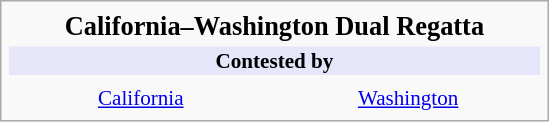<table class="infobox" style="width: 26em; font-size: 88%;">
<tr>
<td colspan="2" style="text-align: center; font-size: 125%;"><strong>California–Washington Dual Regatta</strong></td>
</tr>
<tr>
<td colspan="2" style="text-align: center; font-size: 100%; background:lavender;"><strong>Contested by</strong></td>
</tr>
<tr>
<td style="width:50%; vertical-align:middle; text-align:center;"></td>
<td style="width:50%; vertical-align:middle; text-align:center;"></td>
</tr>
<tr>
<td style="text-align:center;"><a href='#'>California</a></td>
<td style="text-align:center;"><a href='#'>Washington</a></td>
</tr>
</table>
